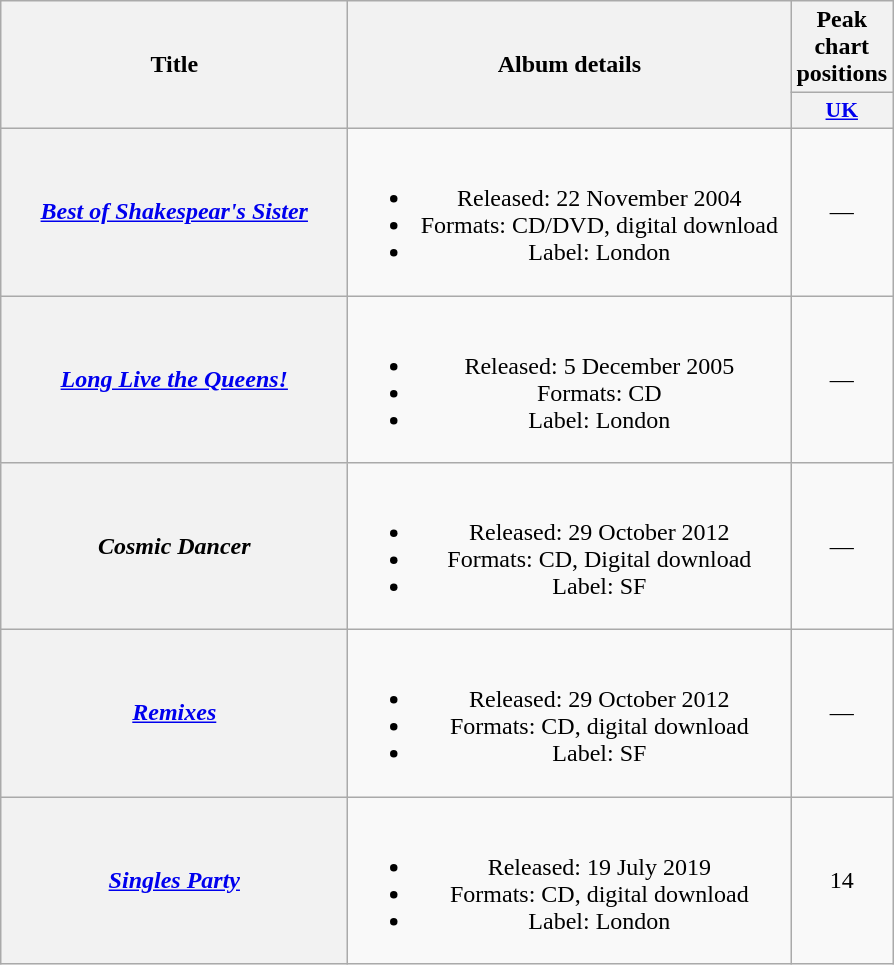<table class="wikitable plainrowheaders" style="text-align:center;">
<tr>
<th scope="col" rowspan="2" style="width:14em;">Title</th>
<th scope="col" rowspan="2" style="width:18em;">Album details</th>
<th scope="col" colspan="1">Peak chart positions</th>
</tr>
<tr>
<th scope="col" style="width:3em;font-size:90%;"><a href='#'>UK</a><br></th>
</tr>
<tr>
<th scope="row"><em><a href='#'>Best of Shakespear's Sister</a></em></th>
<td><br><ul><li>Released: 22 November 2004</li><li>Formats: CD/DVD, digital download</li><li>Label: London</li></ul></td>
<td>—</td>
</tr>
<tr>
<th scope="row"><em><a href='#'>Long Live the Queens!</a></em></th>
<td><br><ul><li>Released: 5 December 2005</li><li>Formats: CD</li><li>Label: London</li></ul></td>
<td>—</td>
</tr>
<tr>
<th scope="row"><em>Cosmic Dancer</em></th>
<td><br><ul><li>Released: 29 October 2012</li><li>Formats: CD, Digital download</li><li>Label: SF</li></ul></td>
<td>—</td>
</tr>
<tr>
<th scope="row"><em><a href='#'>Remixes</a></em></th>
<td><br><ul><li>Released: 29 October 2012</li><li>Formats: CD, digital download</li><li>Label: SF</li></ul></td>
<td>—</td>
</tr>
<tr>
<th scope="row"><em><a href='#'>Singles Party</a></em></th>
<td><br><ul><li>Released: 19 July 2019</li><li>Formats: CD, digital download</li><li>Label: London</li></ul></td>
<td>14</td>
</tr>
</table>
